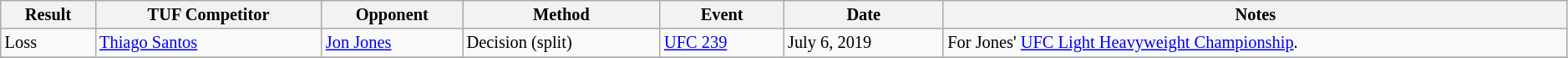<table class="wikitable sortable" style="font-size:85%; text-align:left; width:99%;">
<tr>
<th>Result</th>
<th>TUF Competitor</th>
<th>Opponent</th>
<th>Method</th>
<th>Event</th>
<th>Date</th>
<th>Notes</th>
</tr>
<tr>
<td>Loss</td>
<td><a href='#'>Thiago Santos</a></td>
<td><a href='#'>Jon Jones</a></td>
<td>Decision (split)</td>
<td><a href='#'>UFC 239</a></td>
<td>July 6, 2019</td>
<td>For Jones' <a href='#'>UFC Light Heavyweight Championship</a>.</td>
</tr>
<tr>
</tr>
</table>
